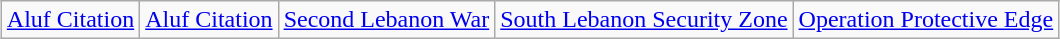<table class="wikitable" style="margin:1em auto; text-align:center;">
<tr>
<td><a href='#'>Aluf Citation</a></td>
<td><a href='#'>Aluf Citation</a></td>
<td><a href='#'>Second Lebanon War</a></td>
<td><a href='#'>South Lebanon Security Zone</a></td>
<td><a href='#'>Operation Protective Edge</a></td>
</tr>
</table>
